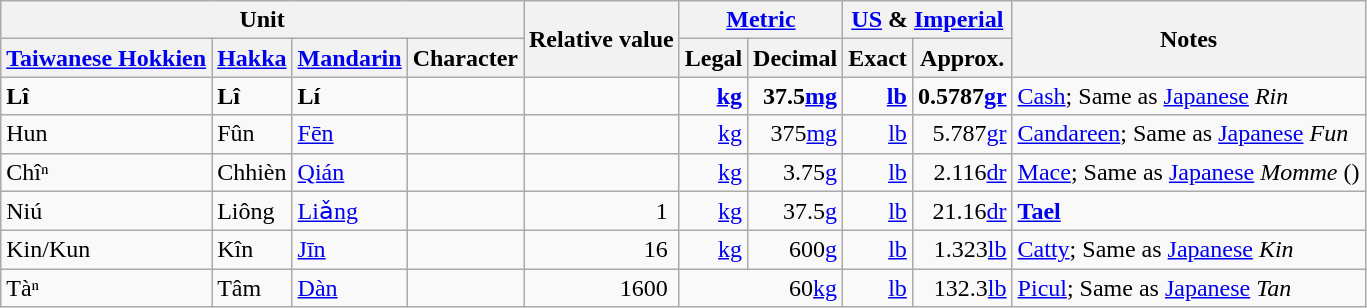<table class=wikitable>
<tr>
<th colspan=4>Unit</th>
<th rowspan=2>Relative value</th>
<th colspan=2><a href='#'>Metric</a></th>
<th colspan=2><a href='#'>US</a> & <a href='#'>Imperial</a></th>
<th rowspan=2>Notes</th>
</tr>
<tr>
<th><a href='#'>Taiwanese Hokkien</a></th>
<th><a href='#'>Hakka</a></th>
<th><a href='#'>Mandarin</a></th>
<th>Character</th>
<th>Legal</th>
<th>Decimal</th>
<th>Exact</th>
<th>Approx.</th>
</tr>
<tr>
<td><strong>Lî</strong></td>
<td><strong>Lî</strong></td>
<td><strong>Lí</strong></td>
<td align=center></td>
<td align=right><strong> </strong></td>
<td align=right><strong><a href='#'>kg</a></strong></td>
<td align=right><strong>37.5<a href='#'>mg</a></strong></td>
<td align=right><strong><a href='#'>lb</a></strong></td>
<td align=right><strong>0.5787<a href='#'>gr</a></strong></td>
<td><a href='#'>Cash</a>; Same as <a href='#'>Japanese</a> <em>Rin</em></td>
</tr>
<tr>
<td>Hun</td>
<td>Fûn</td>
<td><a href='#'>Fēn</a></td>
<td align=center></td>
<td align=right> </td>
<td align=right><a href='#'>kg</a></td>
<td align=right>375<a href='#'>mg</a></td>
<td align=right><a href='#'>lb</a></td>
<td align=right>5.787<a href='#'>gr</a></td>
<td><a href='#'>Candareen</a>; Same as <a href='#'>Japanese</a> <em>Fun</em></td>
</tr>
<tr>
<td>Chîⁿ</td>
<td>Chhièn</td>
<td><a href='#'>Qián</a></td>
<td align=center></td>
<td align=right> </td>
<td align=right><a href='#'>kg</a></td>
<td align=right>3.75<a href='#'>g</a></td>
<td align=right><a href='#'>lb</a></td>
<td align=right>2.116<a href='#'>dr</a></td>
<td><a href='#'>Mace</a>; Same as <a href='#'>Japanese</a> <em>Momme</em> ()</td>
</tr>
<tr>
<td>Niú</td>
<td>Liông</td>
<td><a href='#'>Liǎng</a></td>
<td align=center></td>
<td align=right>1 </td>
<td align=right><a href='#'>kg</a></td>
<td align=right>37.5<a href='#'>g</a></td>
<td align=right><a href='#'>lb</a></td>
<td align=right>21.16<a href='#'>dr</a></td>
<td><strong><a href='#'>Tael</a></strong></td>
</tr>
<tr>
<td>Kin/Kun</td>
<td>Kîn</td>
<td><a href='#'>Jīn</a></td>
<td align=center></td>
<td align=right>16 </td>
<td align=right><a href='#'>kg</a></td>
<td align=right>600<a href='#'>g</a></td>
<td align=right><a href='#'>lb</a></td>
<td align=right>1.323<a href='#'>lb</a></td>
<td><a href='#'>Catty</a>; Same as <a href='#'>Japanese</a> <em>Kin</em></td>
</tr>
<tr>
<td>Tàⁿ</td>
<td>Tâm</td>
<td><a href='#'>Dàn</a></td>
<td align=center></td>
<td align=right>1600 </td>
<td colspan=2 align=right>60<a href='#'>kg</a></td>
<td align=right><a href='#'>lb</a></td>
<td align=right>132.3<a href='#'>lb</a></td>
<td><a href='#'>Picul</a>; Same as <a href='#'>Japanese</a> <em>Tan</em></td>
</tr>
</table>
